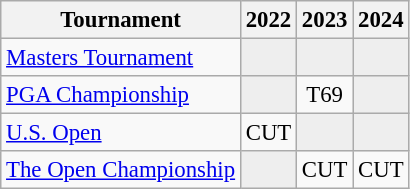<table class="wikitable" style="font-size:95%;text-align:center;">
<tr>
<th>Tournament</th>
<th>2022</th>
<th>2023</th>
<th>2024</th>
</tr>
<tr>
<td align=left><a href='#'>Masters Tournament</a></td>
<td style="background:#eeeeee;"></td>
<td style="background:#eeeeee;"></td>
<td style="background:#eeeeee;"></td>
</tr>
<tr>
<td align=left><a href='#'>PGA Championship</a></td>
<td style="background:#eeeeee;"></td>
<td>T69</td>
<td style="background:#eeeeee;"></td>
</tr>
<tr>
<td align=left><a href='#'>U.S. Open</a></td>
<td>CUT</td>
<td style="background:#eeeeee;"></td>
<td style="background:#eeeeee;"></td>
</tr>
<tr>
<td align=left><a href='#'>The Open Championship</a></td>
<td style="background:#eeeeee;"></td>
<td>CUT</td>
<td>CUT</td>
</tr>
</table>
